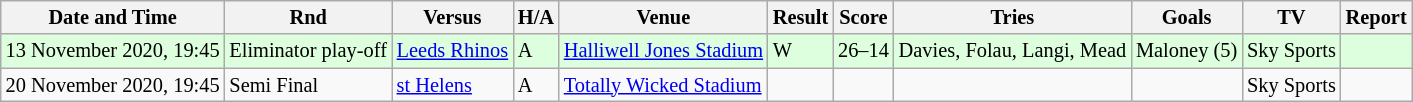<table class="wikitable" style="font-size:85%;">
<tr>
<th>Date and Time</th>
<th>Rnd</th>
<th>Versus</th>
<th>H/A</th>
<th>Venue</th>
<th>Result</th>
<th>Score</th>
<th>Tries</th>
<th>Goals</th>
<th>TV</th>
<th>Report</th>
</tr>
<tr style="background:#ddffdd;" width=20 | >
<td>13 November 2020, 19:45</td>
<td>Eliminator play-off</td>
<td> <a href='#'>Leeds Rhinos</a></td>
<td>A</td>
<td><a href='#'>Halliwell Jones Stadium</a></td>
<td>W</td>
<td>26–14</td>
<td>Davies, Folau, Langi, Mead</td>
<td>Maloney (5)</td>
<td>Sky Sports</td>
<td></td>
</tr>
<tr style="background:;" width=20 | >
<td>20 November 2020, 19:45</td>
<td>Semi Final</td>
<td> <a href='#'>st Helens</a></td>
<td>A</td>
<td><a href='#'>Totally Wicked Stadium</a></td>
<td></td>
<td></td>
<td></td>
<td></td>
<td>Sky Sports</td>
<td></td>
</tr>
</table>
